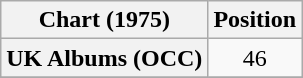<table class="wikitable plainrowheaders" style="text-align:center;">
<tr>
<th scope="col">Chart (1975)</th>
<th scope="col">Position</th>
</tr>
<tr>
<th scope="row">UK Albums (OCC)</th>
<td>46</td>
</tr>
<tr>
</tr>
</table>
